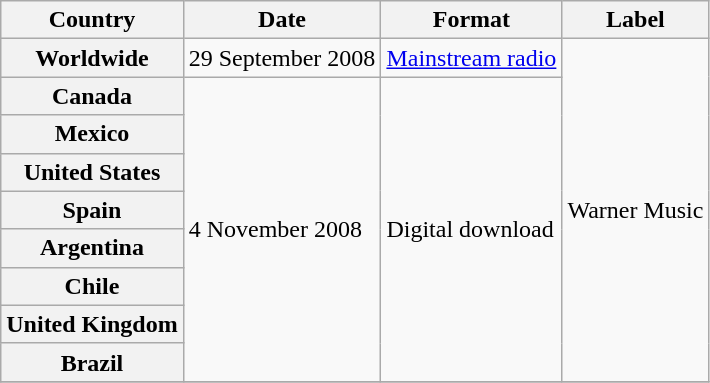<table class="wikitable plainrowheaders">
<tr>
<th scope="col">Country</th>
<th scope="col">Date</th>
<th scope="col">Format</th>
<th scope="col">Label</th>
</tr>
<tr>
<th scope="row">Worldwide</th>
<td rowspan="">29 September 2008</td>
<td rowspan=""><a href='#'>Mainstream radio</a></td>
<td rowspan="9">Warner Music</td>
</tr>
<tr>
<th scope="row">Canada</th>
<td rowspan="8">4 November 2008</td>
<td rowspan="8">Digital download</td>
</tr>
<tr>
<th scope="row">Mexico</th>
</tr>
<tr>
<th scope="row">United States</th>
</tr>
<tr>
<th scope="row">Spain</th>
</tr>
<tr>
<th scope="row">Argentina</th>
</tr>
<tr>
<th scope="row">Chile</th>
</tr>
<tr>
<th scope="row">United Kingdom</th>
</tr>
<tr>
<th scope="row">Brazil</th>
</tr>
<tr>
</tr>
</table>
